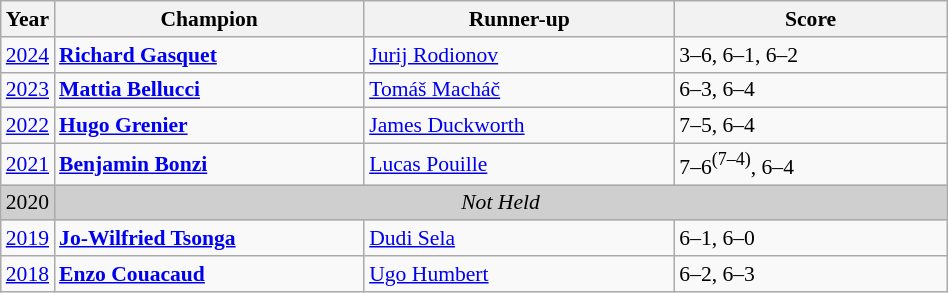<table class="wikitable" style="font-size:90%">
<tr>
<th>Year</th>
<th width="200">Champion</th>
<th width="200">Runner-up</th>
<th width="175">Score</th>
</tr>
<tr>
<td><a href='#'>2024</a></td>
<td> <strong><a href='#'>Richard Gasquet</a></strong></td>
<td> <a href='#'>Jurij Rodionov</a></td>
<td>3–6, 6–1, 6–2</td>
</tr>
<tr>
<td><a href='#'>2023</a></td>
<td> <strong><a href='#'>Mattia Bellucci</a></strong></td>
<td> <a href='#'>Tomáš Macháč</a></td>
<td>6–3, 6–4</td>
</tr>
<tr>
<td><a href='#'>2022</a></td>
<td> <strong><a href='#'>Hugo Grenier</a></strong></td>
<td> <a href='#'>James Duckworth</a></td>
<td>7–5, 6–4</td>
</tr>
<tr>
<td><a href='#'>2021</a></td>
<td> <strong><a href='#'>Benjamin Bonzi</a></strong></td>
<td> <a href='#'>Lucas Pouille</a></td>
<td>7–6<sup>(7–4)</sup>, 6–4</td>
</tr>
<tr>
<td style="background:#cfcfcf">2020</td>
<td colspan=3 align=center style="background:#cfcfcf"><em>Not Held</em></td>
</tr>
<tr>
<td><a href='#'>2019</a></td>
<td> <strong><a href='#'>Jo-Wilfried Tsonga</a></strong></td>
<td> <a href='#'>Dudi Sela</a></td>
<td>6–1, 6–0</td>
</tr>
<tr>
<td><a href='#'>2018</a></td>
<td> <strong><a href='#'>Enzo Couacaud</a></strong></td>
<td> <a href='#'>Ugo Humbert</a></td>
<td>6–2, 6–3</td>
</tr>
</table>
